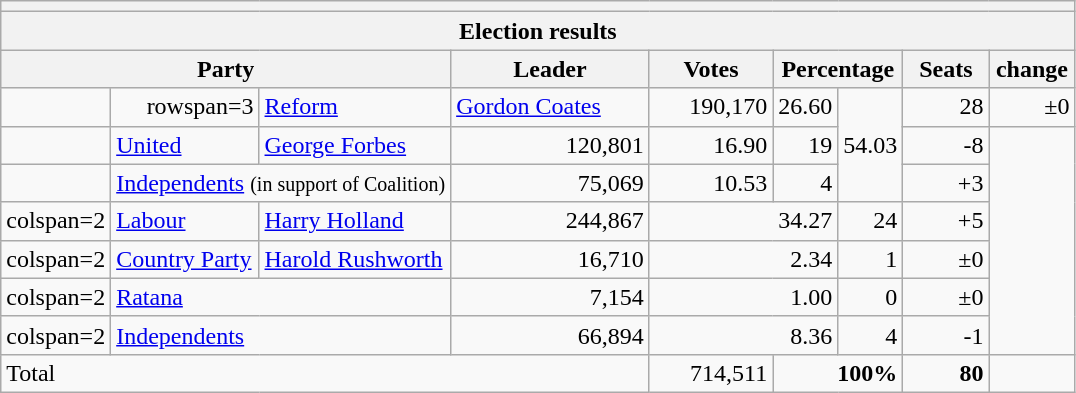<table class=wikitable style="text-align:right">
<tr>
<th colspan=9></th>
</tr>
<tr>
<th colspan=9>Election results</th>
</tr>
<tr>
<th width=125 colspan=3>Party</th>
<th width=125>Leader</th>
<th width=75>Votes</th>
<th width=75 colspan=2>Percentage</th>
<th width=50>Seats</th>
<th width=50>change</th>
</tr>
<tr>
<td></td>
<td>rowspan=3 </td>
<td align=left><a href='#'>Reform</a></td>
<td align=left><a href='#'>Gordon Coates</a></td>
<td>190,170</td>
<td>26.60</td>
<td rowspan=3>54.03</td>
<td>28</td>
<td>±0</td>
</tr>
<tr>
<td></td>
<td align=left><a href='#'>United</a></td>
<td align=left><a href='#'>George Forbes</a></td>
<td>120,801</td>
<td>16.90</td>
<td>19</td>
<td>-8</td>
</tr>
<tr>
<td></td>
<td align=left colspan=2><a href='#'>Independents</a> <small>(in support of Coalition)</small></td>
<td>75,069</td>
<td>10.53</td>
<td>4</td>
<td>+3</td>
</tr>
<tr>
<td>colspan=2 </td>
<td align=left><a href='#'>Labour</a></td>
<td align=left><a href='#'>Harry Holland</a></td>
<td>244,867</td>
<td colspan=2>34.27</td>
<td>24</td>
<td>+5</td>
</tr>
<tr>
<td>colspan=2 </td>
<td align=left><a href='#'>Country Party</a></td>
<td align=left><a href='#'>Harold Rushworth</a></td>
<td>16,710</td>
<td colspan=2>2.34</td>
<td>1</td>
<td>±0</td>
</tr>
<tr>
<td>colspan=2 </td>
<td align=left colspan=2><a href='#'>Ratana</a></td>
<td>7,154</td>
<td colspan=2>1.00</td>
<td>0</td>
<td>±0</td>
</tr>
<tr>
<td>colspan=2 </td>
<td align=left colspan=2><a href='#'>Independents</a></td>
<td>66,894</td>
<td colspan=2>8.36</td>
<td>4</td>
<td>-1</td>
</tr>
<tr>
<td align=left colspan=4>Total</td>
<td>714,511</td>
<td colspan=2><strong>100%</strong></td>
<td><strong>80</strong></td>
<td></td>
</tr>
</table>
